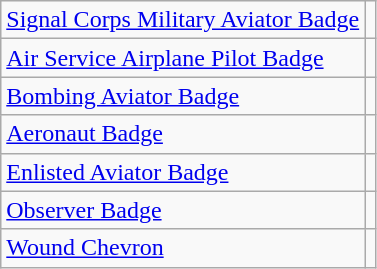<table class="wikitable">
<tr>
<td align="left"><a href='#'>Signal Corps Military Aviator Badge</a></td>
<td align="center"></td>
</tr>
<tr>
<td align="left"><a href='#'>Air Service Airplane Pilot Badge</a></td>
<td align="center"></td>
</tr>
<tr>
<td align="left"><a href='#'>Bombing Aviator Badge</a></td>
<td align="center"></td>
</tr>
<tr>
<td align="left"><a href='#'>Aeronaut Badge</a></td>
<td align="center"></td>
</tr>
<tr>
<td align="left"><a href='#'>Enlisted Aviator Badge</a></td>
<td align="center"></td>
</tr>
<tr>
<td align="left"><a href='#'>Observer Badge</a></td>
<td align="center"></td>
</tr>
<tr>
<td align="left"><a href='#'>Wound Chevron</a></td>
<td align="center"></td>
</tr>
</table>
